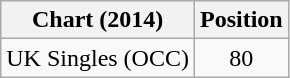<table class="wikitable">
<tr>
<th>Chart (2014)</th>
<th>Position</th>
</tr>
<tr>
<td>UK Singles (OCC)</td>
<td style="text-align:center">80</td>
</tr>
</table>
